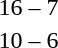<table style="text-align:center">
<tr>
<th width=200></th>
<th width=100></th>
<th width=200></th>
</tr>
<tr>
<td align=right><strong></strong></td>
<td>16 – 7</td>
<td align=left></td>
</tr>
<tr>
<td align=right><strong></strong></td>
<td>10 – 6</td>
<td align=left></td>
</tr>
</table>
